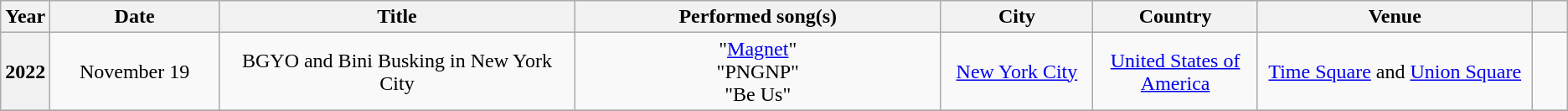<table class="wikitable sortable plainrowheaders" style="text-align:center;">
<tr>
<th scope="col" style="width:1em;">Year</th>
<th scope="col" style="width:10em;">Date</th>
<th scope="col" style="width:25em;">Title</th>
<th scope="col" style="width:25em;">Performed song(s)</th>
<th scope="col" style="width:10em;">City</th>
<th scope="col" style="width:10em;">Country</th>
<th scope="col" style="width:19em;">Venue</th>
<th scope="col" style="width:2em;"></th>
</tr>
<tr>
<th style="text-align:center" scope="row" rowspan="1"><strong>2022</strong></th>
<td scope="row">November 19</td>
<td>BGYO and Bini Busking in New York City</td>
<td>"<a href='#'>Magnet</a>" <br>"PNGNP" <br>"Be Us"</td>
<td scope="row" rowspan="1"><a href='#'>New York City</a></td>
<td scope="row" rowspan="1"><a href='#'>United States of America</a></td>
<td scope="row" rowspan="1"><a href='#'>Time Square</a> and <a href='#'>Union Square</a></td>
<td></td>
</tr>
<tr>
</tr>
</table>
